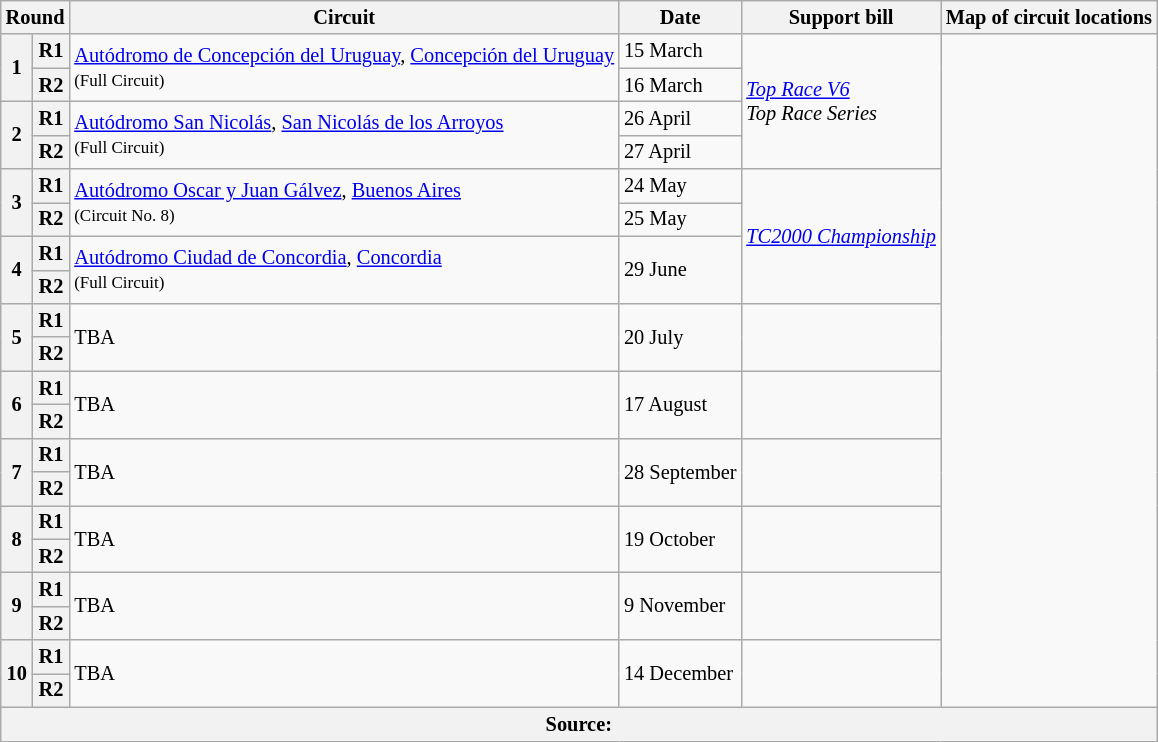<table class="wikitable" style="font-size:85%">
<tr>
<th colspan="2">Round</th>
<th>Circuit</th>
<th>Date</th>
<th>Support bill</th>
<th>Map of circuit locations</th>
</tr>
<tr>
<th rowspan="2">1</th>
<th>R1</th>
<td rowspan="2"> <a href='#'>Autódromo de Concepción del Uruguay</a>, <a href='#'>Concepción del Uruguay</a><br><small>(Full Circuit)</small></td>
<td nowrap="">15 March</td>
<td rowspan="4"><em><a href='#'>Top Race V6</a><br>Top Race Series</em></td>
<td rowspan="20"></td>
</tr>
<tr>
<th>R2</th>
<td>16 March</td>
</tr>
<tr>
<th rowspan="2">2</th>
<th>R1</th>
<td rowspan="2"> <a href='#'>Autódromo San Nicolás</a>, <a href='#'>San Nicolás de los Arroyos</a><br><small>(Full Circuit)</small></td>
<td>26 April</td>
</tr>
<tr>
<th>R2</th>
<td>27 April</td>
</tr>
<tr>
<th rowspan="2">3</th>
<th>R1</th>
<td rowspan="2"> <a href='#'>Autódromo Oscar y Juan Gálvez</a>, <a href='#'>Buenos Aires</a><br><small>(Circuit No. 8)</small></td>
<td>24 May</td>
<td rowspan="4"><em><a href='#'>TC2000 Championship</a></em></td>
</tr>
<tr>
<th>R2</th>
<td>25 May</td>
</tr>
<tr>
<th rowspan="2">4</th>
<th>R1</th>
<td rowspan="2"> <a href='#'>Autódromo Ciudad de Concordia</a>, <a href='#'>Concordia</a><br><small>(Full Circuit)</small></td>
<td rowspan="2">29 June</td>
</tr>
<tr>
<th>R2</th>
</tr>
<tr>
<th rowspan="2">5</th>
<th>R1</th>
<td rowspan="2"> TBA</td>
<td rowspan="2">20 July</td>
<td rowspan="2"></td>
</tr>
<tr>
<th>R2</th>
</tr>
<tr>
<th rowspan="2">6</th>
<th>R1</th>
<td rowspan="2"> TBA</td>
<td rowspan="2">17 August</td>
<td rowspan="2"></td>
</tr>
<tr>
<th>R2</th>
</tr>
<tr>
<th rowspan="2">7</th>
<th>R1</th>
<td rowspan="2"> TBA</td>
<td rowspan="2">28 September</td>
<td rowspan="2"></td>
</tr>
<tr>
<th>R2</th>
</tr>
<tr>
<th rowspan="2">8</th>
<th>R1</th>
<td rowspan="2"> TBA</td>
<td rowspan="2">19 October</td>
<td rowspan="2"></td>
</tr>
<tr>
<th>R2</th>
</tr>
<tr>
<th rowspan="2">9</th>
<th>R1</th>
<td rowspan="2"> TBA</td>
<td rowspan="2">9 November</td>
<td rowspan="2"></td>
</tr>
<tr>
<th>R2</th>
</tr>
<tr>
<th rowspan="2">10</th>
<th>R1</th>
<td rowspan="2"> TBA</td>
<td rowspan="2">14 December</td>
<td rowspan="2"></td>
</tr>
<tr>
<th>R2</th>
</tr>
<tr>
<th colspan="6">Source: </th>
</tr>
</table>
